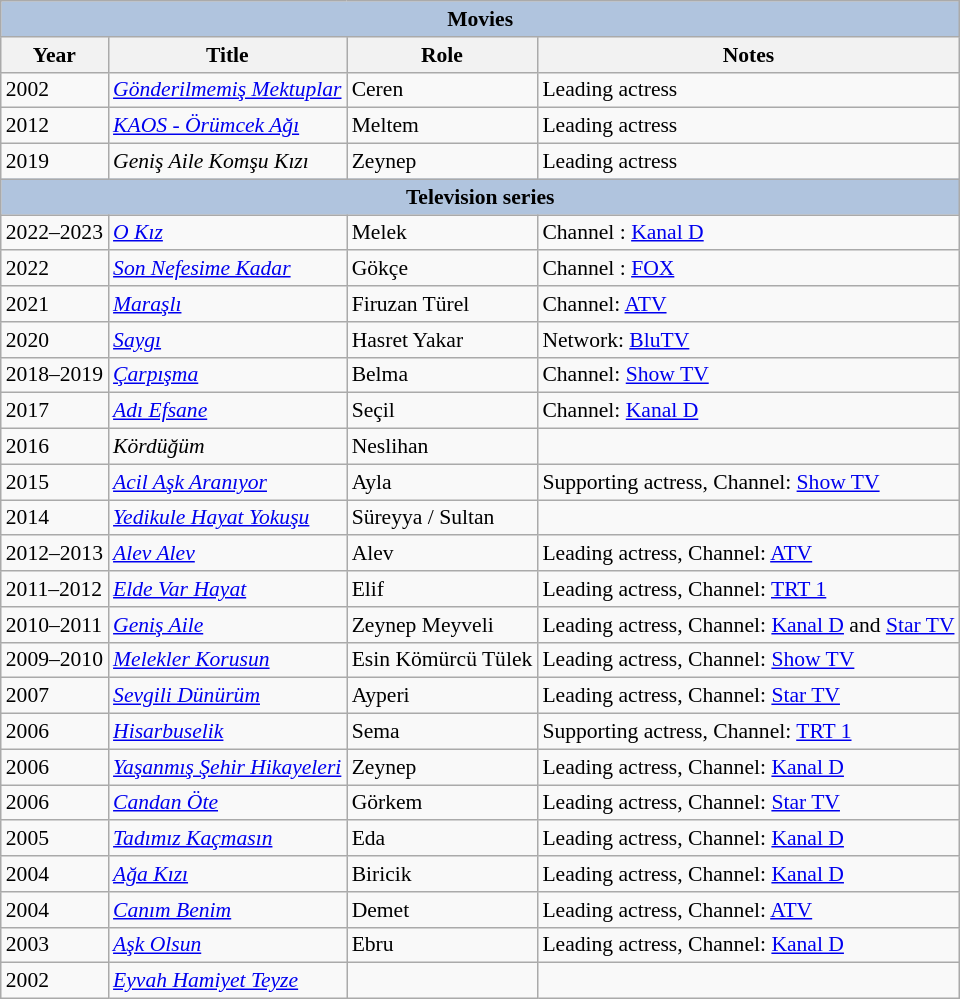<table class="wikitable" style="font-size: 90%;">
<tr>
<th colspan="4" style="background:LightSteelBlue">Movies</th>
</tr>
<tr>
<th>Year</th>
<th>Title</th>
<th>Role</th>
<th>Notes</th>
</tr>
<tr>
<td>2002</td>
<td><em><a href='#'>Gönderilmemiş Mektuplar</a></em></td>
<td>Ceren</td>
<td>Leading actress</td>
</tr>
<tr>
<td>2012</td>
<td><em><a href='#'>KAOS - Örümcek Ağı</a></em></td>
<td>Meltem</td>
<td>Leading actress</td>
</tr>
<tr>
<td>2019</td>
<td><em>Geniş Aile Komşu Kızı</em></td>
<td>Zeynep</td>
<td>Leading actress</td>
</tr>
<tr>
<th colspan="4" style="background:LightSteelBlue">Television series</th>
</tr>
<tr>
<td>2022–2023</td>
<td><em><a href='#'>O Kız</a></em></td>
<td>Melek</td>
<td>Channel : <a href='#'>Kanal D</a></td>
</tr>
<tr>
<td>2022</td>
<td><em><a href='#'>Son Nefesime Kadar</a></em></td>
<td>Gökçe</td>
<td>Channel : <a href='#'>FOX</a></td>
</tr>
<tr>
<td>2021</td>
<td><em><a href='#'>Maraşlı</a></em></td>
<td>Firuzan Türel</td>
<td>Channel: <a href='#'>ATV</a></td>
</tr>
<tr>
<td>2020</td>
<td><em><a href='#'>Saygı</a></em></td>
<td>Hasret Yakar</td>
<td>Network: <a href='#'>BluTV</a></td>
</tr>
<tr>
<td>2018–2019</td>
<td><em><a href='#'>Çarpışma</a></em></td>
<td>Belma</td>
<td>Channel: <a href='#'>Show TV</a></td>
</tr>
<tr>
<td>2017</td>
<td><em><a href='#'>Adı Efsane </a></em></td>
<td>Seçil</td>
<td>Channel: <a href='#'>Kanal D</a></td>
</tr>
<tr>
<td>2016</td>
<td><em>Kördüğüm</em></td>
<td>Neslihan</td>
<td></td>
</tr>
<tr>
<td>2015</td>
<td><em><a href='#'>Acil Aşk Aranıyor</a></em></td>
<td>Ayla</td>
<td>Supporting actress, Channel: <a href='#'>Show TV</a></td>
</tr>
<tr>
<td>2014</td>
<td><em><a href='#'>Yedikule Hayat Yokuşu</a></em></td>
<td>Süreyya / Sultan</td>
<td></td>
</tr>
<tr>
<td>2012–2013</td>
<td><em><a href='#'>Alev Alev</a></em></td>
<td>Alev</td>
<td>Leading actress, Channel: <a href='#'>ATV</a></td>
</tr>
<tr>
<td>2011–2012</td>
<td><em><a href='#'>Elde Var Hayat</a></em></td>
<td>Elif</td>
<td>Leading actress, Channel: <a href='#'>TRT 1</a></td>
</tr>
<tr>
<td>2010–2011</td>
<td><em><a href='#'>Geniş Aile</a></em></td>
<td>Zeynep Meyveli</td>
<td>Leading actress, Channel: <a href='#'>Kanal D</a> and <a href='#'>Star TV</a></td>
</tr>
<tr>
<td>2009–2010</td>
<td><em><a href='#'>Melekler Korusun</a></em></td>
<td>Esin Kömürcü Tülek</td>
<td>Leading actress, Channel: <a href='#'>Show TV</a></td>
</tr>
<tr>
<td>2007</td>
<td><em><a href='#'>Sevgili Dünürüm</a></em></td>
<td>Ayperi</td>
<td>Leading actress, Channel: <a href='#'>Star TV</a></td>
</tr>
<tr>
<td>2006</td>
<td><em><a href='#'>Hisarbuselik</a></em></td>
<td>Sema</td>
<td>Supporting actress, Channel: <a href='#'>TRT 1</a></td>
</tr>
<tr>
<td>2006</td>
<td><em><a href='#'>Yaşanmış Şehir Hikayeleri</a></em></td>
<td>Zeynep</td>
<td>Leading actress, Channel: <a href='#'>Kanal D</a></td>
</tr>
<tr>
<td>2006</td>
<td><em><a href='#'>Candan Öte</a></em></td>
<td>Görkem</td>
<td>Leading actress, Channel: <a href='#'>Star TV</a></td>
</tr>
<tr>
<td>2005</td>
<td><em><a href='#'>Tadımız Kaçmasın</a></em></td>
<td>Eda</td>
<td>Leading actress, Channel: <a href='#'>Kanal D</a></td>
</tr>
<tr>
<td>2004</td>
<td><em><a href='#'>Ağa Kızı</a></em></td>
<td>Biricik</td>
<td>Leading actress, Channel: <a href='#'>Kanal D</a></td>
</tr>
<tr>
<td>2004</td>
<td><em><a href='#'>Canım Benim</a></em></td>
<td>Demet</td>
<td>Leading actress, Channel: <a href='#'>ATV</a></td>
</tr>
<tr>
<td>2003</td>
<td><em><a href='#'>Aşk Olsun</a></em></td>
<td>Ebru</td>
<td>Leading actress, Channel: <a href='#'>Kanal D</a></td>
</tr>
<tr>
<td>2002</td>
<td><em><a href='#'>Eyvah Hamiyet Teyze </a></em></td>
<td></td>
<td></td>
</tr>
</table>
